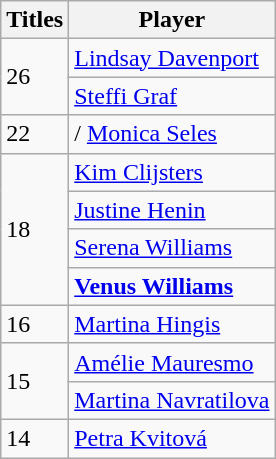<table class=wikitable>
<tr>
<th>Titles</th>
<th>Player</th>
</tr>
<tr>
<td rowspan="2">26</td>
<td> <a href='#'>Lindsay Davenport</a></td>
</tr>
<tr>
<td> <a href='#'>Steffi Graf</a></td>
</tr>
<tr>
<td>22</td>
<td>/ <a href='#'>Monica Seles</a></td>
</tr>
<tr>
<td rowspan="4">18</td>
<td> <a href='#'>Kim Clijsters</a></td>
</tr>
<tr>
<td> <a href='#'>Justine Henin</a></td>
</tr>
<tr>
<td> <a href='#'>Serena Williams</a></td>
</tr>
<tr>
<td> <strong><a href='#'>Venus Williams</a></strong></td>
</tr>
<tr>
<td>16</td>
<td> <a href='#'>Martina Hingis</a></td>
</tr>
<tr>
<td rowspan="2">15</td>
<td> <a href='#'>Amélie Mauresmo</a></td>
</tr>
<tr>
<td> <a href='#'>Martina Navratilova</a></td>
</tr>
<tr>
<td>14</td>
<td> <a href='#'>Petra Kvitová</a></td>
</tr>
</table>
